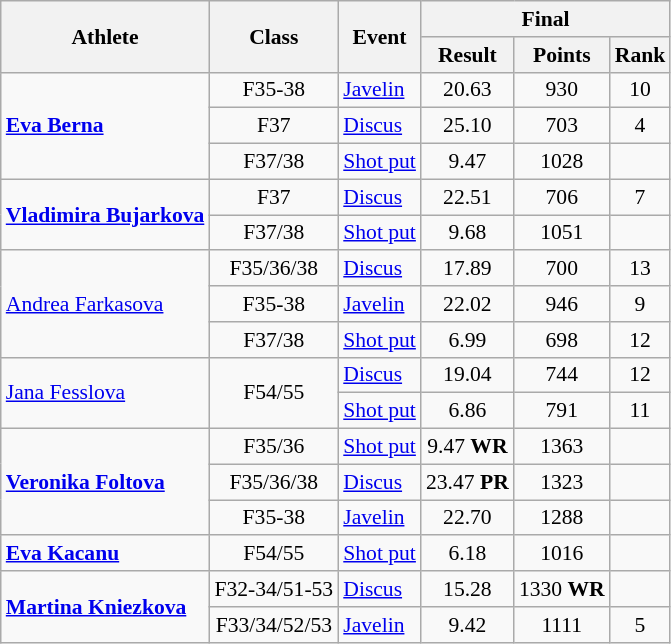<table class=wikitable style="font-size:90%">
<tr>
<th rowspan="2">Athlete</th>
<th rowspan="2">Class</th>
<th rowspan="2">Event</th>
<th colspan="3">Final</th>
</tr>
<tr>
<th>Result</th>
<th>Points</th>
<th>Rank</th>
</tr>
<tr>
<td rowspan="3"><strong><a href='#'>Eva Berna</a></strong></td>
<td style="text-align:center;">F35-38</td>
<td><a href='#'>Javelin</a></td>
<td style="text-align:center;">20.63</td>
<td style="text-align:center;">930</td>
<td style="text-align:center;">10</td>
</tr>
<tr>
<td style="text-align:center;">F37</td>
<td><a href='#'>Discus</a></td>
<td style="text-align:center;">25.10</td>
<td style="text-align:center;">703</td>
<td style="text-align:center;">4</td>
</tr>
<tr>
<td style="text-align:center;">F37/38</td>
<td><a href='#'>Shot put</a></td>
<td style="text-align:center;">9.47</td>
<td style="text-align:center;">1028</td>
<td style="text-align:center;"></td>
</tr>
<tr>
<td rowspan="2"><strong><a href='#'>Vladimira Bujarkova</a></strong></td>
<td style="text-align:center;">F37</td>
<td><a href='#'>Discus</a></td>
<td style="text-align:center;">22.51</td>
<td style="text-align:center;">706</td>
<td style="text-align:center;">7</td>
</tr>
<tr>
<td style="text-align:center;">F37/38</td>
<td><a href='#'>Shot put</a></td>
<td style="text-align:center;">9.68</td>
<td style="text-align:center;">1051</td>
<td style="text-align:center;"></td>
</tr>
<tr>
<td rowspan="3"><a href='#'>Andrea Farkasova</a></td>
<td style="text-align:center;">F35/36/38</td>
<td><a href='#'>Discus</a></td>
<td style="text-align:center;">17.89</td>
<td style="text-align:center;">700</td>
<td style="text-align:center;">13</td>
</tr>
<tr>
<td style="text-align:center;">F35-38</td>
<td><a href='#'>Javelin</a></td>
<td style="text-align:center;">22.02</td>
<td style="text-align:center;">946</td>
<td style="text-align:center;">9</td>
</tr>
<tr>
<td style="text-align:center;">F37/38</td>
<td><a href='#'>Shot put</a></td>
<td style="text-align:center;">6.99</td>
<td style="text-align:center;">698</td>
<td style="text-align:center;">12</td>
</tr>
<tr>
<td rowspan="2"><a href='#'>Jana Fesslova</a></td>
<td rowspan="2" style="text-align:center;">F54/55</td>
<td><a href='#'>Discus</a></td>
<td style="text-align:center;">19.04</td>
<td style="text-align:center;">744</td>
<td style="text-align:center;">12</td>
</tr>
<tr>
<td><a href='#'>Shot put</a></td>
<td style="text-align:center;">6.86</td>
<td style="text-align:center;">791</td>
<td style="text-align:center;">11</td>
</tr>
<tr>
<td rowspan="3"><strong><a href='#'>Veronika Foltova</a></strong></td>
<td style="text-align:center;">F35/36</td>
<td><a href='#'>Shot put</a></td>
<td style="text-align:center;">9.47 <strong>WR</strong></td>
<td style="text-align:center;">1363</td>
<td style="text-align:center;"></td>
</tr>
<tr>
<td style="text-align:center;">F35/36/38</td>
<td><a href='#'>Discus</a></td>
<td style="text-align:center;">23.47 <strong>PR</strong></td>
<td style="text-align:center;">1323</td>
<td style="text-align:center;"></td>
</tr>
<tr>
<td style="text-align:center;">F35-38</td>
<td><a href='#'>Javelin</a></td>
<td style="text-align:center;">22.70</td>
<td style="text-align:center;">1288</td>
<td style="text-align:center;"></td>
</tr>
<tr>
<td><strong><a href='#'>Eva Kacanu</a></strong></td>
<td style="text-align:center;">F54/55</td>
<td><a href='#'>Shot put</a></td>
<td style="text-align:center;">6.18</td>
<td style="text-align:center;">1016</td>
<td style="text-align:center;"></td>
</tr>
<tr>
<td rowspan="2"><strong><a href='#'>Martina Kniezkova</a></strong></td>
<td style="text-align:center;">F32-34/51-53</td>
<td><a href='#'>Discus</a></td>
<td style="text-align:center;">15.28</td>
<td style="text-align:center;">1330 <strong>WR</strong></td>
<td style="text-align:center;"></td>
</tr>
<tr>
<td style="text-align:center;">F33/34/52/53</td>
<td><a href='#'>Javelin</a></td>
<td style="text-align:center;">9.42</td>
<td style="text-align:center;">1111</td>
<td style="text-align:center;">5</td>
</tr>
</table>
